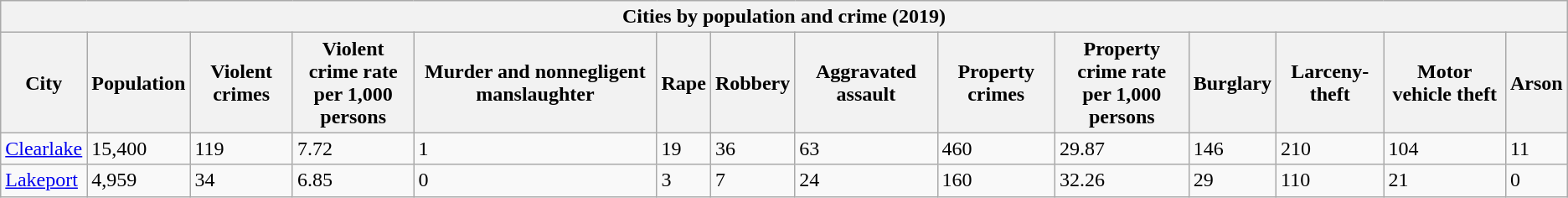<table class="wikitable collapsible sortable">
<tr>
<th colspan="14">Cities by population and crime (2019)</th>
</tr>
<tr>
<th>City</th>
<th data-sort-type="number">Population</th>
<th data-sort-type="number">Violent crimes</th>
<th data-sort-type="number">Violent crime rate<br>per 1,000 persons</th>
<th data-sort-type="number">Murder and nonnegligent manslaughter</th>
<th data-sort-type="number">Rape</th>
<th data-sort-type="number">Robbery</th>
<th data-sort-type="number">Aggravated assault</th>
<th data-sort-type="number">Property crimes</th>
<th data-sort-type="number">Property crime rate<br>per 1,000 persons</th>
<th data-sort-type="number">Burglary</th>
<th data-sort-type="number">Larceny-theft</th>
<th data-sort-type="number">Motor vehicle theft</th>
<th data-sort-type="number">Arson</th>
</tr>
<tr>
<td><a href='#'>Clearlake</a></td>
<td>15,400</td>
<td>119</td>
<td>7.72</td>
<td>1</td>
<td>19</td>
<td>36</td>
<td>63</td>
<td>460</td>
<td>29.87</td>
<td>146</td>
<td>210</td>
<td>104</td>
<td>11</td>
</tr>
<tr>
<td><a href='#'>Lakeport</a></td>
<td>4,959</td>
<td>34</td>
<td>6.85</td>
<td>0</td>
<td>3</td>
<td>7</td>
<td>24</td>
<td>160</td>
<td>32.26</td>
<td>29</td>
<td>110</td>
<td>21</td>
<td>0</td>
</tr>
</table>
